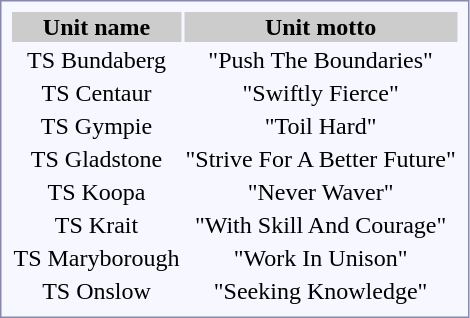<table class="mw-collapsible mw-collapsed" style="border:1px solid #8888aa; background:#f7f8ff; text-align:center; padding:5px;">
<tr style="background:#CCCCCC">
<th>Unit name</th>
<th>Unit motto</th>
</tr>
<tr>
<td>TS Bundaberg</td>
<td>"Push The Boundaries"</td>
</tr>
<tr>
<td>TS Centaur</td>
<td>"Swiftly Fierce"</td>
</tr>
<tr>
<td>TS Gympie</td>
<td>"Toil Hard"</td>
</tr>
<tr>
<td>TS Gladstone</td>
<td>"Strive For A Better Future"</td>
</tr>
<tr>
<td>TS Koopa</td>
<td>"Never Waver"</td>
</tr>
<tr>
<td>TS Krait</td>
<td>"With Skill And Courage"</td>
</tr>
<tr>
<td>TS Maryborough</td>
<td>"Work In Unison"</td>
</tr>
<tr>
<td>TS Onslow</td>
<td>"Seeking Knowledge"</td>
</tr>
</table>
